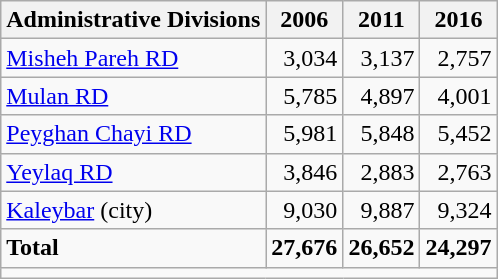<table class="wikitable">
<tr>
<th>Administrative Divisions</th>
<th>2006</th>
<th>2011</th>
<th>2016</th>
</tr>
<tr>
<td><a href='#'>Misheh Pareh RD</a></td>
<td style="text-align: right;">3,034</td>
<td style="text-align: right;">3,137</td>
<td style="text-align: right;">2,757</td>
</tr>
<tr>
<td><a href='#'>Mulan RD</a></td>
<td style="text-align: right;">5,785</td>
<td style="text-align: right;">4,897</td>
<td style="text-align: right;">4,001</td>
</tr>
<tr>
<td><a href='#'>Peyghan Chayi RD</a></td>
<td style="text-align: right;">5,981</td>
<td style="text-align: right;">5,848</td>
<td style="text-align: right;">5,452</td>
</tr>
<tr>
<td><a href='#'>Yeylaq RD</a></td>
<td style="text-align: right;">3,846</td>
<td style="text-align: right;">2,883</td>
<td style="text-align: right;">2,763</td>
</tr>
<tr>
<td><a href='#'>Kaleybar</a> (city)</td>
<td style="text-align: right;">9,030</td>
<td style="text-align: right;">9,887</td>
<td style="text-align: right;">9,324</td>
</tr>
<tr>
<td><strong>Total</strong></td>
<td style="text-align: right;"><strong>27,676</strong></td>
<td style="text-align: right;"><strong>26,652</strong></td>
<td style="text-align: right;"><strong>24,297</strong></td>
</tr>
<tr>
<td colspan=4></td>
</tr>
</table>
